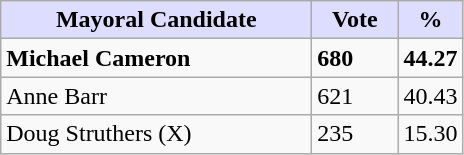<table class="wikitable">
<tr>
<th style="background:#ddf; width:200px;">Mayoral Candidate</th>
<th style="background:#ddf; width:50px;">Vote</th>
<th style="background:#ddf; width:30px;">%</th>
</tr>
<tr>
<td><strong>Michael Cameron</strong></td>
<td><strong>680</strong></td>
<td><strong>44.27</strong></td>
</tr>
<tr>
<td>Anne Barr</td>
<td>621</td>
<td>40.43</td>
</tr>
<tr>
<td>Doug Struthers (X)</td>
<td>235</td>
<td>15.30</td>
</tr>
</table>
